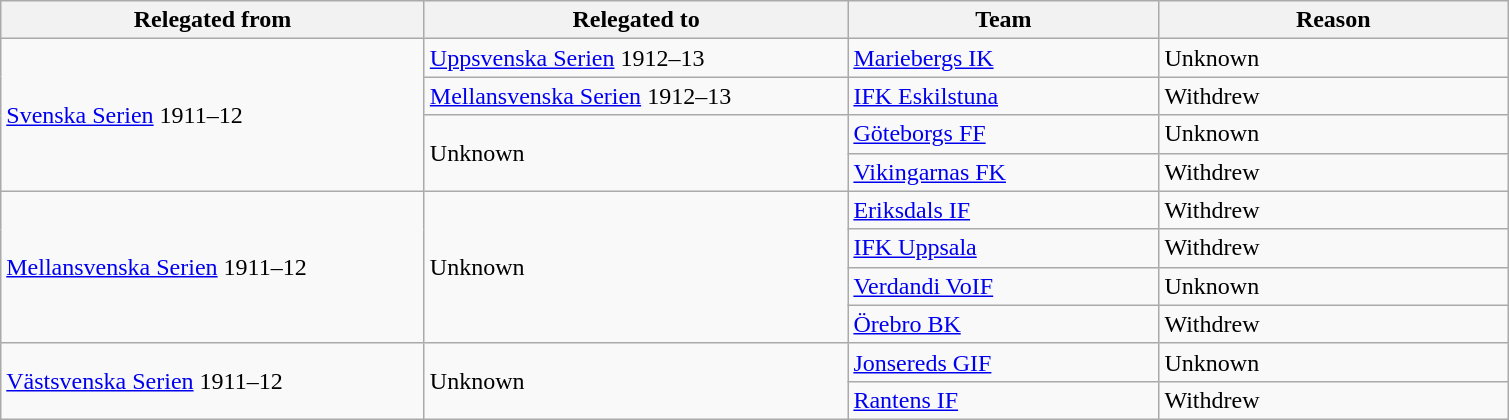<table class="wikitable" style="text-align: left;">
<tr>
<th style="width: 275px;">Relegated from</th>
<th style="width: 275px;">Relegated to</th>
<th style="width: 200px;">Team</th>
<th style="width: 225px;">Reason</th>
</tr>
<tr>
<td rowspan="4"><a href='#'>Svenska Serien</a> 1911–12</td>
<td><a href='#'>Uppsvenska Serien</a> 1912–13</td>
<td><a href='#'>Mariebergs IK</a></td>
<td>Unknown</td>
</tr>
<tr>
<td><a href='#'>Mellansvenska Serien</a> 1912–13</td>
<td><a href='#'>IFK Eskilstuna</a></td>
<td>Withdrew</td>
</tr>
<tr>
<td rowspan="2">Unknown</td>
<td><a href='#'>Göteborgs FF</a></td>
<td>Unknown</td>
</tr>
<tr>
<td><a href='#'>Vikingarnas FK</a></td>
<td>Withdrew</td>
</tr>
<tr>
<td rowspan="4"><a href='#'>Mellansvenska Serien</a> 1911–12</td>
<td rowspan="4">Unknown</td>
<td><a href='#'>Eriksdals IF</a></td>
<td>Withdrew</td>
</tr>
<tr>
<td><a href='#'>IFK Uppsala</a></td>
<td>Withdrew</td>
</tr>
<tr>
<td><a href='#'>Verdandi VoIF</a></td>
<td>Unknown</td>
</tr>
<tr>
<td><a href='#'>Örebro BK</a></td>
<td>Withdrew</td>
</tr>
<tr>
<td rowspan="2"><a href='#'>Västsvenska Serien</a> 1911–12</td>
<td rowspan="2">Unknown</td>
<td><a href='#'>Jonsereds GIF</a></td>
<td>Unknown</td>
</tr>
<tr>
<td><a href='#'>Rantens IF</a></td>
<td>Withdrew</td>
</tr>
</table>
